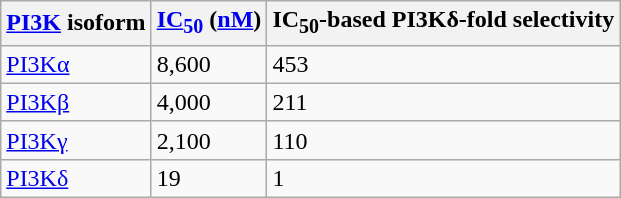<table class="wikitable">
<tr>
<th><a href='#'>PI3K</a> isoform</th>
<th><a href='#'>IC<sub>50</sub></a> (<a href='#'>nM</a>)</th>
<th>IC<sub>50</sub>-based PI3Kδ-fold selectivity</th>
</tr>
<tr>
<td><a href='#'>PI3Kα</a></td>
<td>8,600</td>
<td>453</td>
</tr>
<tr>
<td><a href='#'>PI3Kβ</a></td>
<td>4,000</td>
<td>211</td>
</tr>
<tr>
<td><a href='#'>PI3Kγ</a></td>
<td>2,100</td>
<td>110</td>
</tr>
<tr>
<td><a href='#'>PI3Kδ</a></td>
<td>19</td>
<td>1</td>
</tr>
</table>
